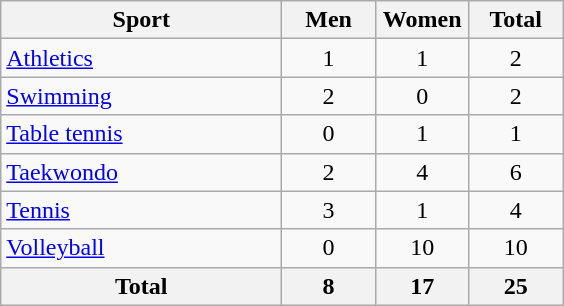<table class="wikitable sortable" style="text-align:center;">
<tr>
<th width="180">Sport</th>
<th width="55">Men</th>
<th width="55">Women</th>
<th width="55">Total</th>
</tr>
<tr>
<td align="left"><a href='#'>Athletics</a></td>
<td>1</td>
<td>1</td>
<td>2</td>
</tr>
<tr>
<td align="left"><a href='#'>Swimming</a></td>
<td>2</td>
<td>0</td>
<td>2</td>
</tr>
<tr>
<td align="left"><a href='#'>Table tennis</a></td>
<td>0</td>
<td>1</td>
<td>1</td>
</tr>
<tr>
<td align="left"><a href='#'>Taekwondo</a></td>
<td>2</td>
<td>4</td>
<td>6</td>
</tr>
<tr>
<td align="left"><a href='#'>Tennis</a></td>
<td>3</td>
<td>1</td>
<td>4</td>
</tr>
<tr>
<td align="left"><a href='#'>Volleyball</a></td>
<td>0</td>
<td>10</td>
<td>10</td>
</tr>
<tr>
<th align="left">Total</th>
<th>8</th>
<th>17</th>
<th>25</th>
</tr>
</table>
